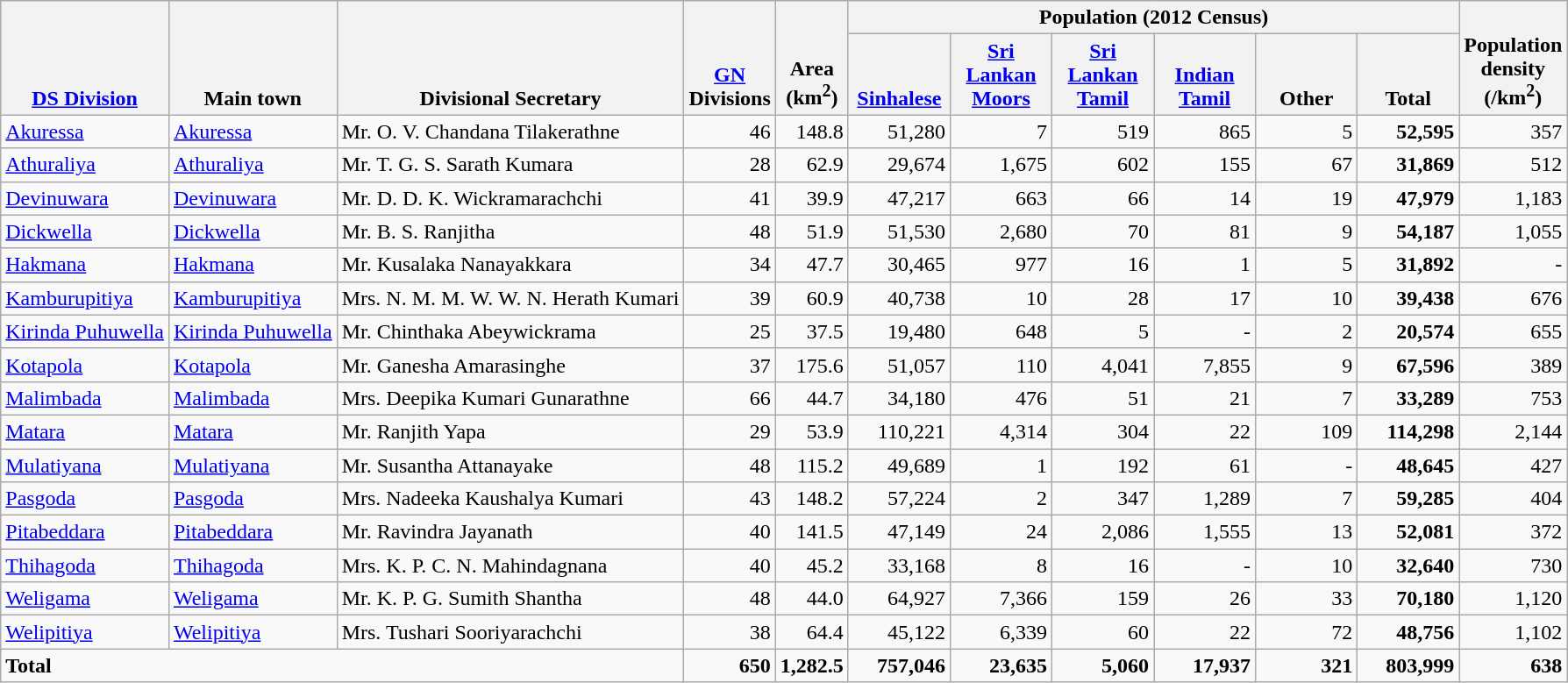<table class="wikitable sortable" style="text-align:right;">
<tr style="vertical-align:bottom;">
<th rowspan=2><a href='#'>DS Division</a></th>
<th rowspan=2>Main town</th>
<th rowspan=2 class="unsortable">Divisional Secretary</th>
<th rowspan=2><a href='#'>GN</a><br>Divisions<br></th>
<th rowspan=2>Area<br>(km<sup>2</sup>)<br></th>
<th colspan=6>Population (2012 Census)</th>
<th rowspan=2>Population<br>density<br>(/km<sup>2</sup>)</th>
</tr>
<tr style="vertical-align:bottom;">
<th style="width:70px;"><a href='#'>Sinhalese</a></th>
<th style="width:70px;"><a href='#'>Sri Lankan Moors</a></th>
<th style="width:70px;"><a href='#'>Sri Lankan<br>Tamil</a></th>
<th style="width:70px;"><a href='#'>Indian<br>Tamil</a></th>
<th style="width:70px;">Other</th>
<th style="width:70px;">Total</th>
</tr>
<tr>
<td align=left><a href='#'>Akuressa</a></td>
<td align=left><a href='#'>Akuressa</a></td>
<td align=left>Mr. O. V. Chandana Tilakerathne</td>
<td>46</td>
<td>148.8</td>
<td>51,280</td>
<td>7</td>
<td>519</td>
<td>865</td>
<td>5</td>
<td><strong>52,595</strong></td>
<td>357</td>
</tr>
<tr>
<td align=left><a href='#'>Athuraliya</a></td>
<td align=left><a href='#'>Athuraliya</a></td>
<td align=left>Mr. T. G. S. Sarath Kumara</td>
<td>28</td>
<td>62.9</td>
<td>29,674</td>
<td>1,675</td>
<td>602</td>
<td>155</td>
<td>67</td>
<td><strong>31,869</strong></td>
<td>512</td>
</tr>
<tr>
<td align=left><a href='#'>Devinuwara</a></td>
<td align=left><a href='#'>Devinuwara</a></td>
<td align=left>Mr. D. D. K. Wickramarachchi</td>
<td>41</td>
<td>39.9</td>
<td>47,217</td>
<td>663</td>
<td>66</td>
<td>14</td>
<td>19</td>
<td><strong>47,979</strong></td>
<td>1,183</td>
</tr>
<tr>
<td align=left><a href='#'>Dickwella</a></td>
<td align=left><a href='#'>Dickwella</a></td>
<td align=left>Mr. B. S. Ranjitha</td>
<td>48</td>
<td>51.9</td>
<td>51,530</td>
<td>2,680</td>
<td>70</td>
<td>81</td>
<td>9</td>
<td><strong>54,187</strong></td>
<td>1,055</td>
</tr>
<tr>
<td align=left><a href='#'>Hakmana</a></td>
<td align=left><a href='#'>Hakmana</a></td>
<td align=left>Mr. Kusalaka Nanayakkara</td>
<td>34</td>
<td>47.7</td>
<td>30,465</td>
<td>977</td>
<td>16</td>
<td>1</td>
<td>5</td>
<td><strong>31,892</strong></td>
<td>-</td>
</tr>
<tr>
<td align=left><a href='#'>Kamburupitiya</a></td>
<td align=left><a href='#'>Kamburupitiya</a></td>
<td align=left>Mrs. N. M. M. W. W. N. Herath Kumari</td>
<td>39</td>
<td>60.9</td>
<td>40,738</td>
<td>10</td>
<td>28</td>
<td>17</td>
<td>10</td>
<td><strong>39,438</strong></td>
<td>676</td>
</tr>
<tr>
<td align=left><a href='#'>Kirinda Puhuwella</a></td>
<td align=left><a href='#'>Kirinda Puhuwella</a></td>
<td align=left>Mr. Chinthaka Abeywickrama</td>
<td>25</td>
<td>37.5</td>
<td>19,480</td>
<td>648</td>
<td>5</td>
<td>-</td>
<td>2</td>
<td><strong>20,574</strong></td>
<td>655</td>
</tr>
<tr>
<td align=left><a href='#'>Kotapola</a></td>
<td align=left><a href='#'>Kotapola</a></td>
<td align=left>Mr. Ganesha Amarasinghe</td>
<td>37</td>
<td>175.6</td>
<td>51,057</td>
<td>110</td>
<td>4,041</td>
<td>7,855</td>
<td>9</td>
<td><strong>67,596</strong></td>
<td>389</td>
</tr>
<tr>
<td align=left><a href='#'>Malimbada</a></td>
<td align=left><a href='#'>Malimbada</a></td>
<td align=left>Mrs. Deepika Kumari Gunarathne</td>
<td>66</td>
<td>44.7</td>
<td>34,180</td>
<td>476</td>
<td>51</td>
<td>21</td>
<td>7</td>
<td><strong>33,289</strong></td>
<td>753</td>
</tr>
<tr>
<td align=left><a href='#'>Matara</a></td>
<td align=left><a href='#'>Matara</a></td>
<td align=left>Mr. Ranjith Yapa</td>
<td>29</td>
<td>53.9</td>
<td>110,221</td>
<td>4,314</td>
<td>304</td>
<td>22</td>
<td>109</td>
<td><strong>114,298</strong></td>
<td>2,144</td>
</tr>
<tr>
<td align=left><a href='#'>Mulatiyana</a></td>
<td align=left><a href='#'>Mulatiyana</a></td>
<td align=left>Mr. Susantha Attanayake</td>
<td>48</td>
<td>115.2</td>
<td>49,689</td>
<td>1</td>
<td>192</td>
<td>61</td>
<td>-</td>
<td><strong>48,645</strong></td>
<td>427</td>
</tr>
<tr>
<td align=left><a href='#'>Pasgoda</a></td>
<td align=left><a href='#'>Pasgoda</a></td>
<td align=left>Mrs. Nadeeka Kaushalya Kumari</td>
<td>43</td>
<td>148.2</td>
<td>57,224</td>
<td>2</td>
<td>347</td>
<td>1,289</td>
<td>7</td>
<td><strong>59,285</strong></td>
<td>404</td>
</tr>
<tr>
<td align=left><a href='#'>Pitabeddara</a></td>
<td align=left><a href='#'>Pitabeddara</a></td>
<td align=left>Mr. Ravindra Jayanath</td>
<td>40</td>
<td>141.5</td>
<td>47,149</td>
<td>24</td>
<td>2,086</td>
<td>1,555</td>
<td>13</td>
<td><strong>52,081</strong></td>
<td>372</td>
</tr>
<tr>
<td align=left><a href='#'>Thihagoda</a></td>
<td align=left><a href='#'>Thihagoda</a></td>
<td align=left>Mrs. K. P. C. N. Mahindagnana</td>
<td>40</td>
<td>45.2</td>
<td>33,168</td>
<td>8</td>
<td>16</td>
<td>-</td>
<td>10</td>
<td><strong>32,640</strong></td>
<td>730</td>
</tr>
<tr>
<td align=left><a href='#'>Weligama</a></td>
<td align=left><a href='#'>Weligama</a></td>
<td align=left>Mr. K. P. G. Sumith Shantha</td>
<td>48</td>
<td>44.0</td>
<td>64,927</td>
<td>7,366</td>
<td>159</td>
<td>26</td>
<td>33</td>
<td><strong>70,180</strong></td>
<td>1,120</td>
</tr>
<tr>
<td align=left><a href='#'>Welipitiya</a></td>
<td align=left><a href='#'>Welipitiya</a></td>
<td align=left>Mrs. Tushari Sooriyarachchi</td>
<td>38</td>
<td>64.4</td>
<td>45,122</td>
<td>6,339</td>
<td>60</td>
<td>22</td>
<td>72</td>
<td><strong>48,756</strong></td>
<td>1,102</td>
</tr>
<tr style="font-weight:bold" class="sortbottom">
<td align=left colspan=3>Total</td>
<td>650</td>
<td>1,282.5</td>
<td>757,046</td>
<td>23,635</td>
<td>5,060</td>
<td>17,937</td>
<td>321</td>
<td>803,999</td>
<td>638</td>
</tr>
</table>
